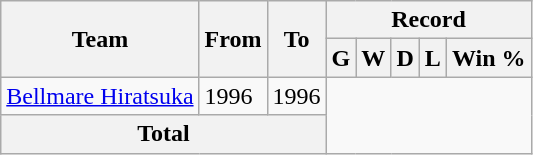<table class="wikitable" style="text-align: center">
<tr>
<th rowspan="2">Team</th>
<th rowspan="2">From</th>
<th rowspan="2">To</th>
<th colspan="5">Record</th>
</tr>
<tr>
<th>G</th>
<th>W</th>
<th>D</th>
<th>L</th>
<th>Win %</th>
</tr>
<tr>
<td align="left"><a href='#'>Bellmare Hiratsuka</a></td>
<td align="left">1996</td>
<td align="left">1996<br></td>
</tr>
<tr>
<th colspan="3">Total<br></th>
</tr>
</table>
